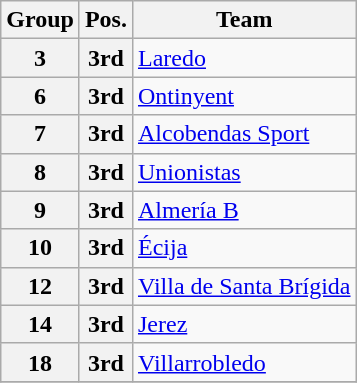<table class="wikitable">
<tr>
<th>Group</th>
<th>Pos.</th>
<th>Team</th>
</tr>
<tr>
<th>3</th>
<th>3rd</th>
<td><a href='#'>Laredo</a></td>
</tr>
<tr>
<th>6</th>
<th>3rd</th>
<td><a href='#'>Ontinyent</a></td>
</tr>
<tr>
<th>7</th>
<th>3rd</th>
<td><a href='#'>Alcobendas Sport</a></td>
</tr>
<tr>
<th>8</th>
<th>3rd</th>
<td><a href='#'>Unionistas</a></td>
</tr>
<tr>
<th>9</th>
<th>3rd</th>
<td><a href='#'>Almería B</a></td>
</tr>
<tr>
<th>10</th>
<th>3rd</th>
<td><a href='#'>Écija</a></td>
</tr>
<tr>
<th>12</th>
<th>3rd</th>
<td><a href='#'>Villa de Santa Brígida</a></td>
</tr>
<tr>
<th>14</th>
<th>3rd</th>
<td><a href='#'>Jerez</a></td>
</tr>
<tr>
<th>18</th>
<th>3rd</th>
<td><a href='#'>Villarrobledo</a></td>
</tr>
<tr>
</tr>
</table>
